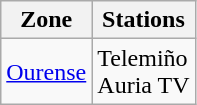<table class="wikitable">
<tr>
<th>Zone</th>
<th>Stations</th>
</tr>
<tr>
<td><a href='#'>Ourense</a></td>
<td>Telemiño<br>Auria TV</td>
</tr>
</table>
